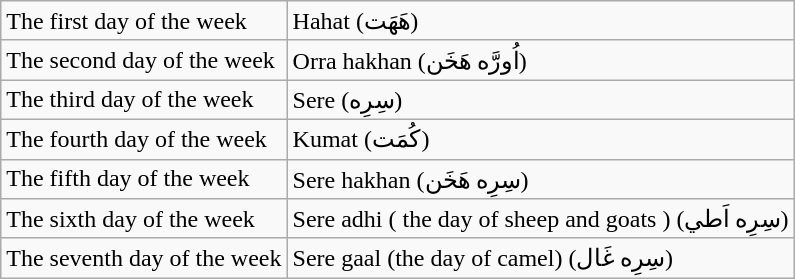<table class="wikitable">
<tr>
<td>The first day of the week</td>
<td>Hahat (هَهَت)</td>
</tr>
<tr>
<td>The second day of the week</td>
<td>Orra hakhan (اُورَّه هَخَن)</td>
</tr>
<tr>
<td>The third day of the week</td>
<td>Sere (سِرِه)</td>
</tr>
<tr>
<td>The fourth day of the week</td>
<td>Kumat (كُمَت)</td>
</tr>
<tr>
<td>The fifth day of the week</td>
<td>Sere hakhan (سِرِه هَخَن)</td>
</tr>
<tr>
<td>The sixth day of the week</td>
<td>Sere adhi ( the day of sheep and goats ) (سِرِه اَطي)</td>
</tr>
<tr>
<td>The seventh day of the week</td>
<td>Sere gaal (the day of camel) (سِرِه غَال)</td>
</tr>
</table>
